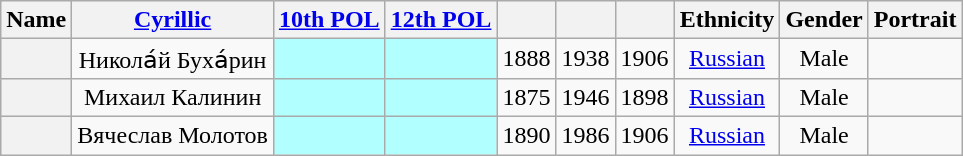<table class="wikitable sortable" style=text-align:center>
<tr>
<th scope="col">Name</th>
<th scope="col" class="unsortable"><a href='#'>Cyrillic</a></th>
<th scope="col"><a href='#'>10th POL</a></th>
<th scope="col"><a href='#'>12th POL</a></th>
<th scope="col"></th>
<th scope="col"></th>
<th scope="col"></th>
<th scope="col">Ethnicity</th>
<th scope="col">Gender</th>
<th scope="col" class="unsortable">Portrait</th>
</tr>
<tr>
<th align="center" scope="row" style="font-weight:normal;"></th>
<td>Никола́й Буха́рин</td>
<td bgcolor = #B2FFFF></td>
<td bgcolor = #B2FFFF></td>
<td>1888</td>
<td>1938</td>
<td>1906</td>
<td><a href='#'>Russian</a></td>
<td>Male</td>
<td></td>
</tr>
<tr>
<th align="center" scope="row" style="font-weight:normal;"></th>
<td>Михаил Калинин</td>
<td bgcolor = #B2FFFF></td>
<td bgcolor = #B2FFFF></td>
<td>1875</td>
<td>1946</td>
<td>1898</td>
<td><a href='#'>Russian</a></td>
<td>Male</td>
<td></td>
</tr>
<tr>
<th align="center" scope="row" style="font-weight:normal;"></th>
<td>Вячеслав Молотов</td>
<td bgcolor = #B2FFFF></td>
<td bgcolor = #B2FFFF></td>
<td>1890</td>
<td>1986</td>
<td>1906</td>
<td><a href='#'>Russian</a></td>
<td>Male</td>
<td></td>
</tr>
</table>
